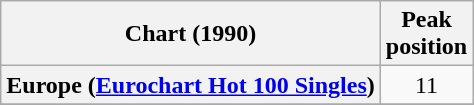<table class="wikitable sortable plainrowheaders" style="text-align:center">
<tr>
<th scope="col">Chart (1990)</th>
<th scope="col">Peak<br>position</th>
</tr>
<tr>
<th scope="row">Europe (<a href='#'>Eurochart Hot 100 Singles</a>)</th>
<td>11</td>
</tr>
<tr>
</tr>
<tr>
</tr>
</table>
